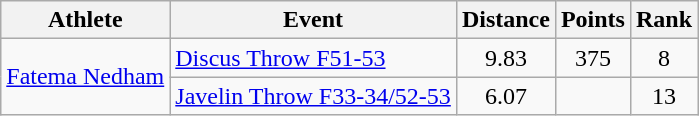<table class="wikitable">
<tr>
<th>Athlete</th>
<th>Event</th>
<th>Distance</th>
<th>Points</th>
<th>Rank</th>
</tr>
<tr align=center>
<td align=left rowspan=2><a href='#'>Fatema Nedham</a></td>
<td align=left><a href='#'>Discus Throw F51-53</a></td>
<td>9.83</td>
<td>375</td>
<td>8</td>
</tr>
<tr align=center>
<td align=left><a href='#'>Javelin Throw F33-34/52-53</a></td>
<td>6.07</td>
<td></td>
<td>13</td>
</tr>
</table>
